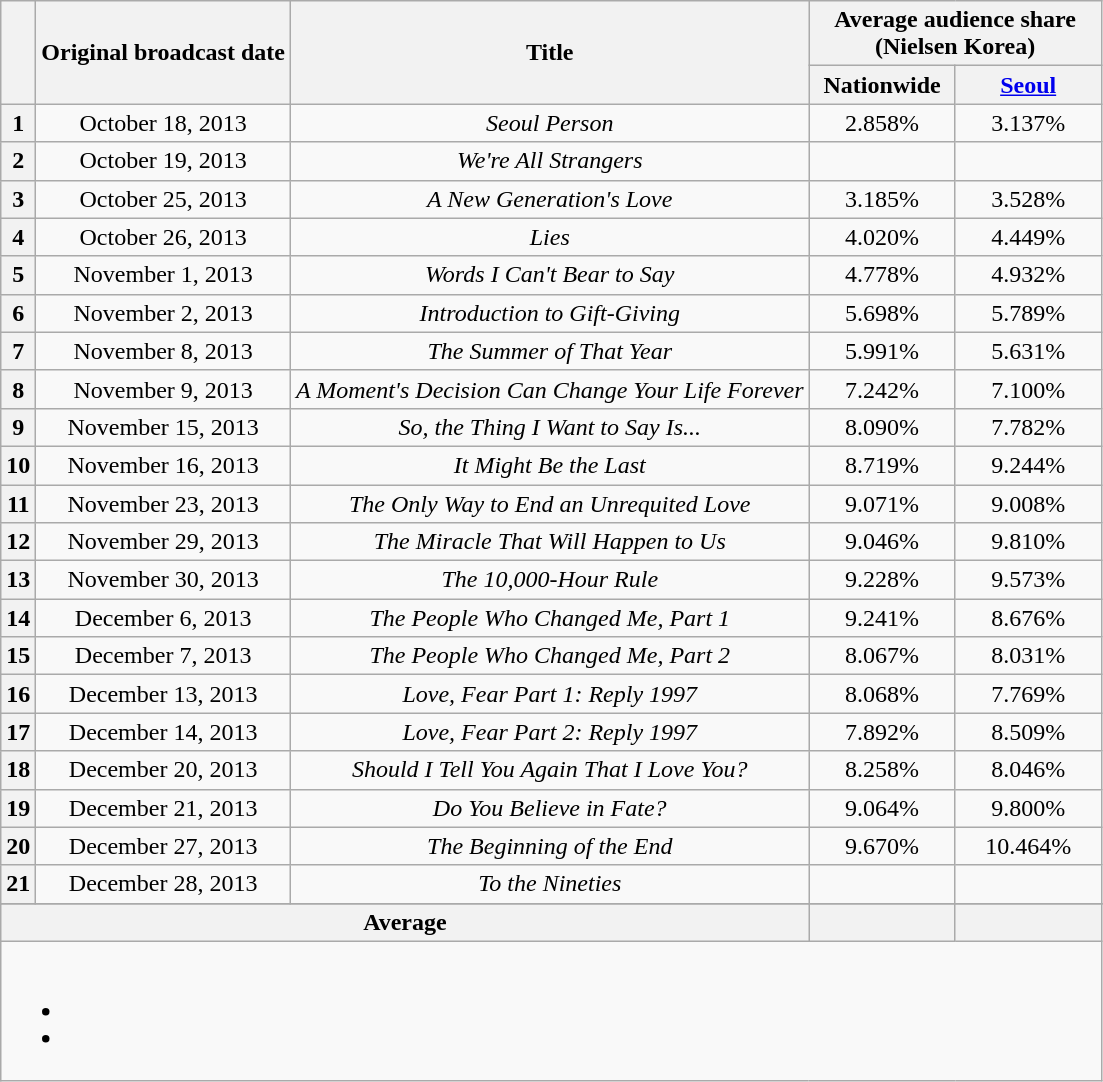<table class=wikitable style="text-align:center">
<tr>
<th rowspan="2"></th>
<th rowspan="2">Original broadcast date</th>
<th rowspan="2">Title</th>
<th colspan="2">Average audience share<br>(Nielsen Korea)</th>
</tr>
<tr>
<th width="90">Nationwide</th>
<th width="90"><a href='#'>Seoul</a></th>
</tr>
<tr>
<th>1</th>
<td>October 18, 2013</td>
<td><em>Seoul Person</em></td>
<td>2.858%</td>
<td>3.137%</td>
</tr>
<tr>
<th>2</th>
<td>October 19, 2013</td>
<td><em>We're All Strangers</em></td>
<td></td>
<td><strong></strong></td>
</tr>
<tr>
<th>3</th>
<td>October 25, 2013</td>
<td><em>A New Generation's Love</em></td>
<td>3.185%</td>
<td>3.528%</td>
</tr>
<tr>
<th>4</th>
<td>October 26, 2013</td>
<td><em>Lies</em></td>
<td>4.020%</td>
<td>4.449%</td>
</tr>
<tr>
<th>5</th>
<td>November 1, 2013</td>
<td><em>Words I Can't Bear to Say</em></td>
<td>4.778%</td>
<td>4.932%</td>
</tr>
<tr>
<th>6</th>
<td>November 2, 2013</td>
<td><em>Introduction to Gift-Giving</em></td>
<td>5.698%</td>
<td>5.789%</td>
</tr>
<tr>
<th>7</th>
<td>November 8, 2013</td>
<td><em>The Summer of That Year</em></td>
<td>5.991%</td>
<td>5.631%</td>
</tr>
<tr>
<th>8</th>
<td>November 9, 2013</td>
<td><em>A Moment's Decision Can Change Your Life Forever</em></td>
<td>7.242%</td>
<td>7.100%</td>
</tr>
<tr>
<th>9</th>
<td>November 15, 2013</td>
<td><em>So, the Thing I Want to Say Is...</em></td>
<td>8.090%</td>
<td>7.782%</td>
</tr>
<tr>
<th>10</th>
<td>November 16, 2013</td>
<td><em>It Might Be the Last</em></td>
<td>8.719%</td>
<td>9.244%</td>
</tr>
<tr>
<th>11</th>
<td>November 23, 2013</td>
<td><em>The Only Way to End an Unrequited Love</em></td>
<td>9.071%</td>
<td>9.008%</td>
</tr>
<tr>
<th>12</th>
<td>November 29, 2013</td>
<td><em>The Miracle That Will Happen to Us</em></td>
<td>9.046%</td>
<td>9.810%</td>
</tr>
<tr>
<th>13</th>
<td>November 30, 2013</td>
<td><em>The 10,000-Hour Rule</em></td>
<td>9.228%</td>
<td>9.573%</td>
</tr>
<tr>
<th>14</th>
<td>December 6, 2013</td>
<td><em>The People Who Changed Me, Part 1</em></td>
<td>9.241%</td>
<td>8.676%</td>
</tr>
<tr>
<th>15</th>
<td>December 7, 2013</td>
<td><em>The People Who Changed Me, Part 2</em></td>
<td>8.067%</td>
<td>8.031%</td>
</tr>
<tr>
<th>16</th>
<td>December 13, 2013</td>
<td><em>Love, Fear Part 1: Reply 1997</em></td>
<td>8.068%</td>
<td>7.769%</td>
</tr>
<tr>
<th>17</th>
<td>December 14, 2013</td>
<td><em>Love, Fear Part 2: Reply 1997</em></td>
<td>7.892%</td>
<td>8.509%</td>
</tr>
<tr>
<th>18</th>
<td>December 20, 2013</td>
<td><em>Should I Tell You Again That I Love You?</em></td>
<td>8.258%</td>
<td>8.046%</td>
</tr>
<tr>
<th>19</th>
<td>December 21, 2013</td>
<td><em>Do You Believe in Fate?</em></td>
<td>9.064%</td>
<td>9.800%</td>
</tr>
<tr>
<th>20</th>
<td>December 27, 2013</td>
<td><em>The Beginning of the End</em></td>
<td>9.670%</td>
<td>10.464%</td>
</tr>
<tr>
<th>21</th>
<td>December 28, 2013</td>
<td><em>To the Nineties</em></td>
<td><strong></strong></td>
<td><strong></strong></td>
</tr>
<tr>
</tr>
<tr>
<th colspan="3">Average</th>
<th></th>
<th></th>
</tr>
<tr>
<td colspan="5"><br><ul><li></li><li></li></ul></td>
</tr>
</table>
